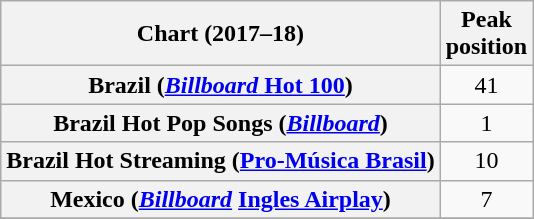<table class="wikitable sortable plainrowheaders" style="text-align:center">
<tr>
<th scope="col">Chart (2017–18)</th>
<th scope="col">Peak<br>position</th>
</tr>
<tr>
<th scope="row">Brazil (<a href='#'><em>Billboard</em> Hot 100</a>)</th>
<td>41</td>
</tr>
<tr>
<th scope="row">Brazil Hot Pop Songs (<em><a href='#'>Billboard</a></em>)</th>
<td>1</td>
</tr>
<tr>
<th scope="row">Brazil Hot Streaming (<a href='#'>Pro-Música Brasil</a>)</th>
<td>10</td>
</tr>
<tr>
<th scope="row">Mexico (<em><a href='#'>Billboard</a></em> <a href='#'>Ingles Airplay</a>)</th>
<td>7</td>
</tr>
<tr>
</tr>
<tr>
</tr>
</table>
